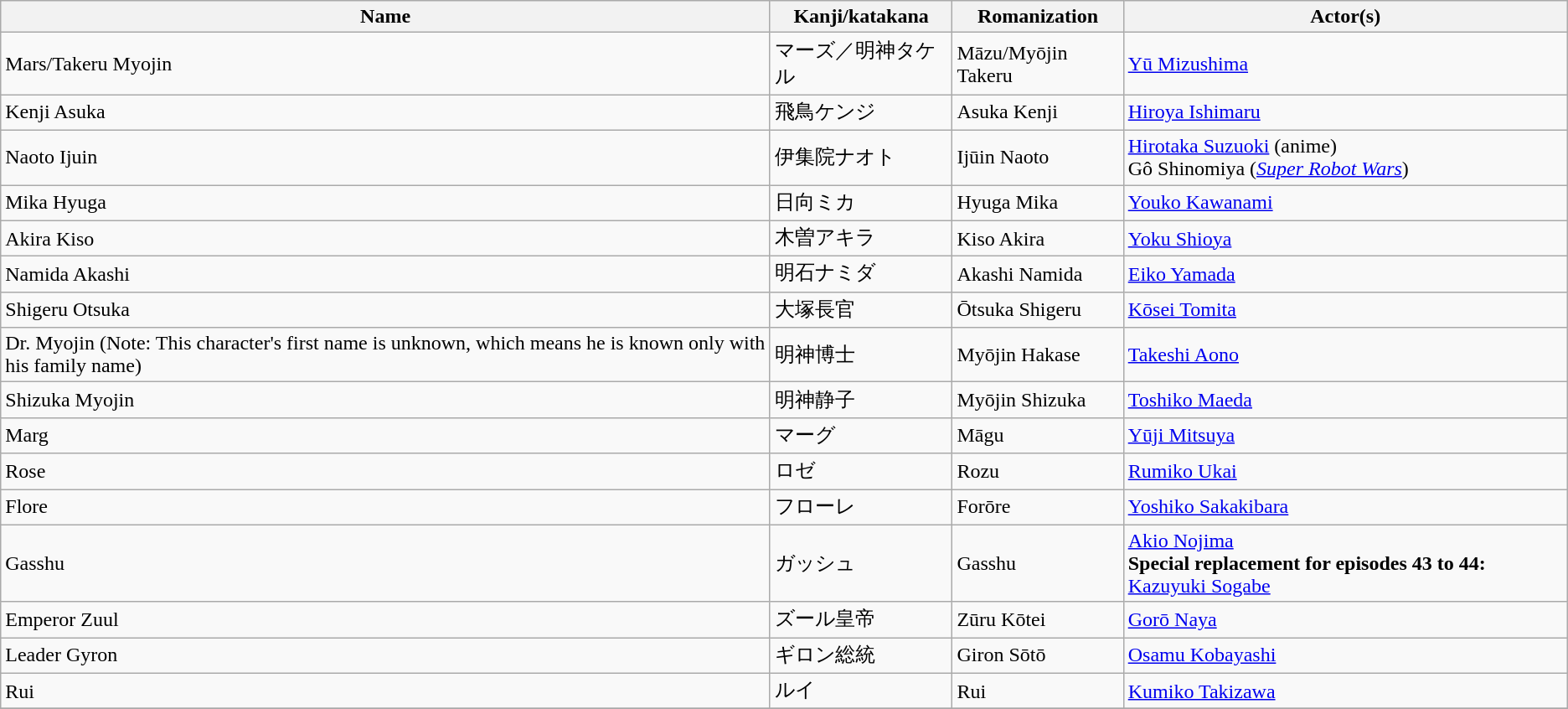<table class="wikitable">
<tr>
<th>Name</th>
<th>Kanji/katakana</th>
<th>Romanization</th>
<th>Actor(s)</th>
</tr>
<tr>
<td>Mars/Takeru Myojin</td>
<td>マーズ／明神タケル</td>
<td>Māzu/Myōjin Takeru</td>
<td><a href='#'>Yū Mizushima</a></td>
</tr>
<tr>
<td>Kenji Asuka</td>
<td>飛鳥ケンジ</td>
<td>Asuka Kenji</td>
<td><a href='#'>Hiroya Ishimaru</a></td>
</tr>
<tr>
<td>Naoto Ijuin</td>
<td>伊集院ナオト</td>
<td>Ijūin Naoto</td>
<td><a href='#'>Hirotaka Suzuoki</a> (anime)<br>Gô Shinomiya (<em><a href='#'>Super Robot Wars</a></em>)</td>
</tr>
<tr>
<td>Mika Hyuga</td>
<td>日向ミカ</td>
<td>Hyuga Mika</td>
<td><a href='#'>Youko Kawanami</a></td>
</tr>
<tr>
<td>Akira Kiso</td>
<td>木曽アキラ</td>
<td>Kiso Akira</td>
<td><a href='#'>Yoku Shioya</a></td>
</tr>
<tr>
<td>Namida Akashi</td>
<td>明石ナミダ</td>
<td>Akashi Namida</td>
<td><a href='#'>Eiko Yamada</a></td>
</tr>
<tr>
<td>Shigeru Otsuka</td>
<td>大塚長官</td>
<td>Ōtsuka Shigeru</td>
<td><a href='#'>Kōsei Tomita</a></td>
</tr>
<tr>
<td>Dr. Myojin (Note: This character's first name is unknown, which means he is known only with his family name)</td>
<td>明神博士</td>
<td>Myōjin Hakase</td>
<td><a href='#'>Takeshi Aono</a></td>
</tr>
<tr>
<td>Shizuka Myojin</td>
<td>明神静子</td>
<td>Myōjin Shizuka</td>
<td><a href='#'>Toshiko Maeda</a></td>
</tr>
<tr>
<td>Marg</td>
<td>マーグ</td>
<td>Māgu</td>
<td><a href='#'>Yūji Mitsuya</a></td>
</tr>
<tr>
<td>Rose</td>
<td>ロゼ</td>
<td>Rozu</td>
<td><a href='#'>Rumiko Ukai</a></td>
</tr>
<tr>
<td>Flore</td>
<td>フローレ</td>
<td>Forōre</td>
<td><a href='#'>Yoshiko Sakakibara</a></td>
</tr>
<tr>
<td>Gasshu</td>
<td>ガッシュ</td>
<td>Gasshu</td>
<td><a href='#'>Akio Nojima</a><br><strong>Special replacement for episodes 43 to 44:</strong> <a href='#'>Kazuyuki Sogabe</a></td>
</tr>
<tr>
<td>Emperor Zuul</td>
<td>ズール皇帝</td>
<td>Zūru Kōtei</td>
<td><a href='#'>Gorō Naya</a></td>
</tr>
<tr>
<td>Leader Gyron</td>
<td>ギロン総統</td>
<td>Giron Sōtō</td>
<td><a href='#'>Osamu Kobayashi</a></td>
</tr>
<tr>
<td>Rui</td>
<td>ルイ</td>
<td>Rui</td>
<td><a href='#'>Kumiko Takizawa</a></td>
</tr>
<tr>
</tr>
</table>
